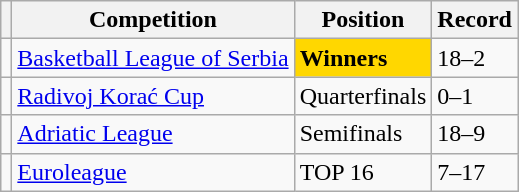<table class="wikitable">
<tr>
<th></th>
<th>Competition</th>
<th>Position</th>
<th>Record</th>
</tr>
<tr>
<td></td>
<td><a href='#'>Basketball League of Serbia</a></td>
<td bgcolor=gold><strong>Winners</strong></td>
<td>18–2</td>
</tr>
<tr>
<td></td>
<td><a href='#'>Radivoj Korać Cup</a></td>
<td>Quarterfinals</td>
<td>0–1</td>
</tr>
<tr>
<td></td>
<td><a href='#'>Adriatic League</a></td>
<td>Semifinals</td>
<td>18–9</td>
</tr>
<tr>
<td></td>
<td><a href='#'>Euroleague</a></td>
<td>TOP 16</td>
<td>7–17</td>
</tr>
</table>
